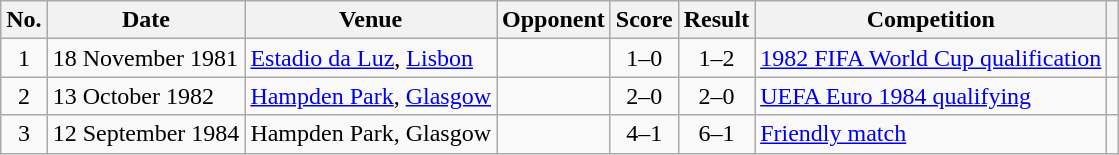<table class="wikitable sortable">
<tr>
<th scope="col">No.</th>
<th scope="col">Date</th>
<th scope="col">Venue</th>
<th scope="col">Opponent</th>
<th scope="col">Score</th>
<th scope="col">Result</th>
<th scope="col">Competition</th>
<th scope="col" class="unsortable"></th>
</tr>
<tr>
<td align="center">1</td>
<td>18 November 1981</td>
<td><a href='#'>Estadio da Luz</a>, <a href='#'>Lisbon</a></td>
<td></td>
<td align="center">1–0</td>
<td align="center">1–2</td>
<td><a href='#'>1982 FIFA World Cup qualification</a></td>
<td></td>
</tr>
<tr>
<td align="center">2</td>
<td>13 October 1982</td>
<td><a href='#'>Hampden Park</a>, <a href='#'>Glasgow</a></td>
<td></td>
<td align="center">2–0</td>
<td align="center">2–0</td>
<td><a href='#'>UEFA Euro 1984 qualifying</a></td>
<td></td>
</tr>
<tr>
<td align="center">3</td>
<td>12 September 1984</td>
<td>Hampden Park, Glasgow</td>
<td></td>
<td align="center">4–1</td>
<td align="center">6–1</td>
<td><a href='#'>Friendly match</a></td>
<td></td>
</tr>
</table>
